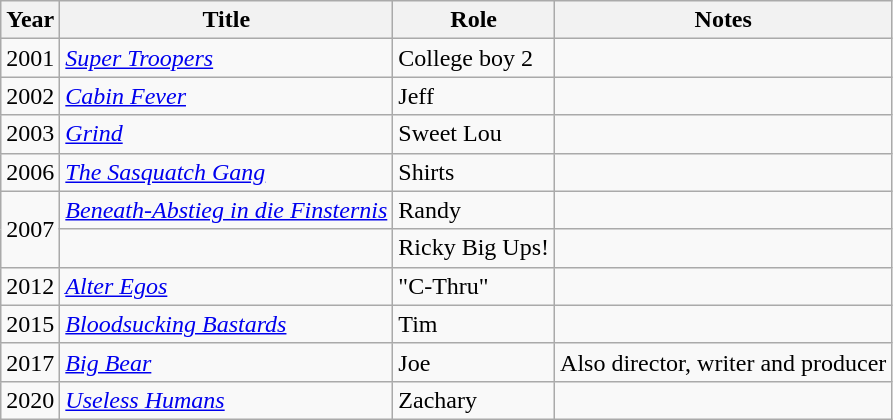<table class="wikitable">
<tr>
<th>Year</th>
<th>Title</th>
<th>Role</th>
<th>Notes</th>
</tr>
<tr>
<td>2001</td>
<td><em><a href='#'>Super Troopers</a></em></td>
<td>College boy 2</td>
<td></td>
</tr>
<tr>
<td>2002</td>
<td><em><a href='#'>Cabin Fever</a></em></td>
<td>Jeff</td>
<td></td>
</tr>
<tr>
<td>2003</td>
<td><em><a href='#'>Grind</a></em></td>
<td>Sweet Lou</td>
<td></td>
</tr>
<tr>
<td>2006</td>
<td><em><a href='#'>The Sasquatch Gang</a></em></td>
<td>Shirts</td>
<td></td>
</tr>
<tr>
<td rowspan = "2">2007</td>
<td><em><a href='#'>Beneath-Abstieg in die Finsternis</a></em></td>
<td>Randy</td>
<td></td>
</tr>
<tr>
<td><em></em></td>
<td>Ricky Big Ups!</td>
<td></td>
</tr>
<tr>
<td>2012</td>
<td><em><a href='#'>Alter Egos</a></em></td>
<td>"C-Thru"</td>
<td></td>
</tr>
<tr>
<td>2015</td>
<td><em><a href='#'>Bloodsucking Bastards</a></em></td>
<td>Tim</td>
<td></td>
</tr>
<tr>
<td>2017</td>
<td><em><a href='#'>Big Bear</a></em></td>
<td>Joe</td>
<td>Also director, writer and producer</td>
</tr>
<tr>
<td>2020</td>
<td><em><a href='#'>Useless Humans</a></em></td>
<td>Zachary</td>
<td></td>
</tr>
</table>
